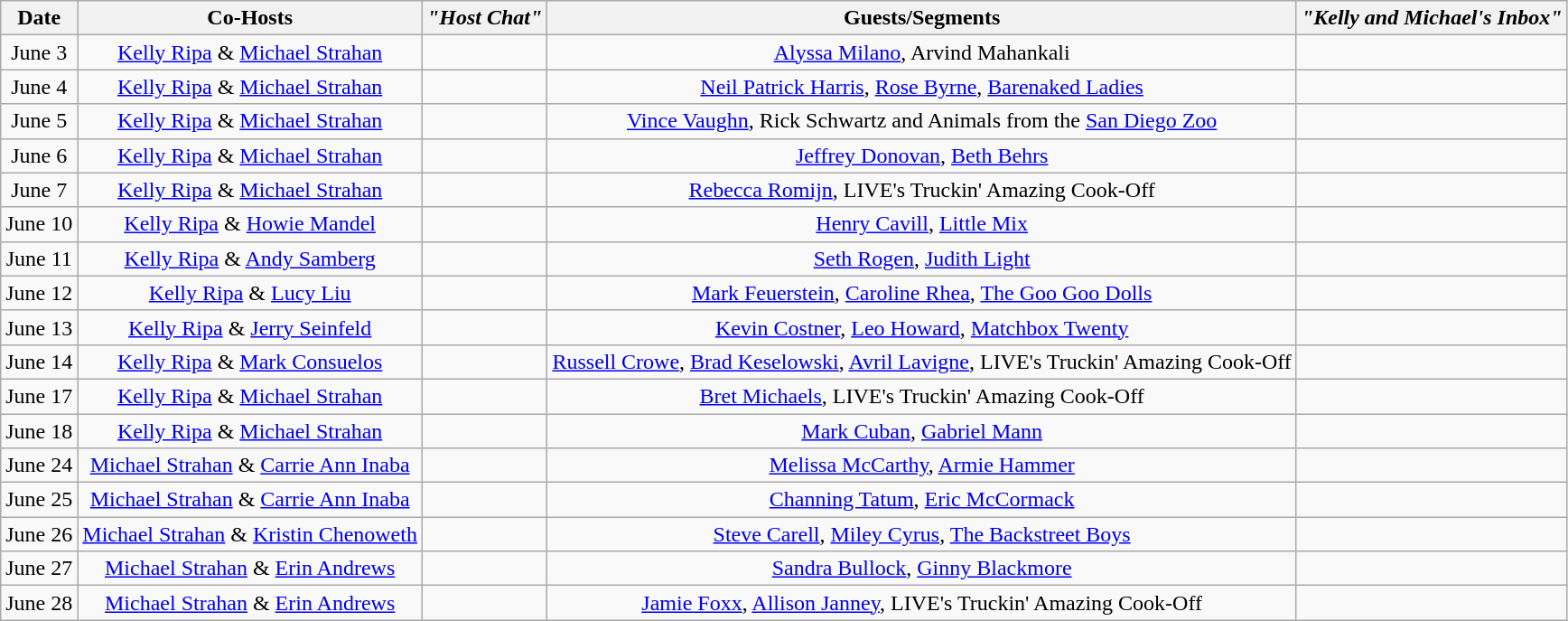<table class="wikitable sortable" style="text-align:center;">
<tr>
<th>Date</th>
<th>Co-Hosts</th>
<th><em>"Host Chat"</em></th>
<th>Guests/Segments</th>
<th><em>"Kelly and Michael's Inbox"</em></th>
</tr>
<tr>
<td>June 3</td>
<td><a href='#'>Kelly Ripa</a> & <a href='#'>Michael Strahan</a></td>
<td></td>
<td><a href='#'>Alyssa Milano</a>, Arvind Mahankali</td>
<td></td>
</tr>
<tr>
<td>June 4</td>
<td><a href='#'>Kelly Ripa</a> & <a href='#'>Michael Strahan</a></td>
<td></td>
<td><a href='#'>Neil Patrick Harris</a>, <a href='#'>Rose Byrne</a>, <a href='#'>Barenaked Ladies</a></td>
<td></td>
</tr>
<tr>
<td>June 5</td>
<td><a href='#'>Kelly Ripa</a> & <a href='#'>Michael Strahan</a></td>
<td></td>
<td><a href='#'>Vince Vaughn</a>, Rick Schwartz and Animals from the <a href='#'>San Diego Zoo</a></td>
<td></td>
</tr>
<tr>
<td>June 6</td>
<td><a href='#'>Kelly Ripa</a> & <a href='#'>Michael Strahan</a></td>
<td></td>
<td><a href='#'>Jeffrey Donovan</a>, <a href='#'>Beth Behrs</a></td>
<td></td>
</tr>
<tr>
<td>June 7</td>
<td><a href='#'>Kelly Ripa</a> & <a href='#'>Michael Strahan</a></td>
<td></td>
<td><a href='#'>Rebecca Romijn</a>, LIVE's Truckin' Amazing Cook-Off</td>
<td></td>
</tr>
<tr>
<td>June 10</td>
<td><a href='#'>Kelly Ripa</a> & <a href='#'>Howie Mandel</a></td>
<td></td>
<td><a href='#'>Henry Cavill</a>, <a href='#'>Little Mix</a></td>
<td></td>
</tr>
<tr>
<td>June 11</td>
<td><a href='#'>Kelly Ripa</a> & <a href='#'>Andy Samberg</a></td>
<td></td>
<td><a href='#'>Seth Rogen</a>, <a href='#'>Judith Light</a></td>
<td></td>
</tr>
<tr>
<td>June 12</td>
<td><a href='#'>Kelly Ripa</a> & <a href='#'>Lucy Liu</a></td>
<td></td>
<td><a href='#'>Mark Feuerstein</a>, <a href='#'>Caroline Rhea</a>, <a href='#'>The Goo Goo Dolls</a></td>
<td></td>
</tr>
<tr>
<td>June 13</td>
<td><a href='#'>Kelly Ripa</a> & <a href='#'>Jerry Seinfeld</a></td>
<td></td>
<td><a href='#'>Kevin Costner</a>, <a href='#'>Leo Howard</a>, <a href='#'>Matchbox Twenty</a></td>
<td></td>
</tr>
<tr>
<td>June 14</td>
<td><a href='#'>Kelly Ripa</a> & <a href='#'>Mark Consuelos</a></td>
<td></td>
<td><a href='#'>Russell Crowe</a>, <a href='#'>Brad Keselowski</a>, <a href='#'>Avril Lavigne</a>, LIVE's Truckin' Amazing Cook-Off</td>
<td></td>
</tr>
<tr>
<td>June 17</td>
<td><a href='#'>Kelly Ripa</a> & <a href='#'>Michael Strahan</a></td>
<td></td>
<td><a href='#'>Bret Michaels</a>, LIVE's Truckin' Amazing Cook-Off</td>
<td></td>
</tr>
<tr>
<td>June 18</td>
<td><a href='#'>Kelly Ripa</a> & <a href='#'>Michael Strahan</a></td>
<td></td>
<td><a href='#'>Mark Cuban</a>, <a href='#'>Gabriel Mann</a></td>
<td></td>
</tr>
<tr>
<td>June 24</td>
<td><a href='#'>Michael Strahan</a> & <a href='#'>Carrie Ann Inaba</a></td>
<td></td>
<td><a href='#'>Melissa McCarthy</a>, <a href='#'>Armie Hammer</a></td>
<td></td>
</tr>
<tr>
<td>June 25</td>
<td><a href='#'>Michael Strahan</a> & <a href='#'>Carrie Ann Inaba</a></td>
<td></td>
<td><a href='#'>Channing Tatum</a>, <a href='#'>Eric McCormack</a></td>
<td></td>
</tr>
<tr>
<td>June 26</td>
<td><a href='#'>Michael Strahan</a> & <a href='#'>Kristin Chenoweth</a></td>
<td></td>
<td><a href='#'>Steve Carell</a>, <a href='#'>Miley Cyrus</a>, <a href='#'>The Backstreet Boys</a></td>
<td></td>
</tr>
<tr>
<td>June 27</td>
<td><a href='#'>Michael Strahan</a> & <a href='#'>Erin Andrews</a></td>
<td></td>
<td><a href='#'>Sandra Bullock</a>, <a href='#'>Ginny Blackmore</a></td>
<td></td>
</tr>
<tr>
<td>June 28</td>
<td><a href='#'>Michael Strahan</a> & <a href='#'>Erin Andrews</a></td>
<td></td>
<td><a href='#'>Jamie Foxx</a>, <a href='#'>Allison Janney</a>, LIVE's Truckin' Amazing Cook-Off</td>
<td></td>
</tr>
</table>
